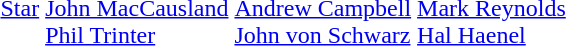<table>
<tr>
<td><a href='#'>Star</a></td>
<td><br><a href='#'>John MacCausland</a><br><a href='#'>Phil Trinter</a></td>
<td><br><a href='#'>Andrew Campbell</a><br><a href='#'>John von Schwarz</a></td>
<td><br><a href='#'>Mark Reynolds</a><br><a href='#'>Hal Haenel</a></td>
</tr>
<tr>
</tr>
</table>
